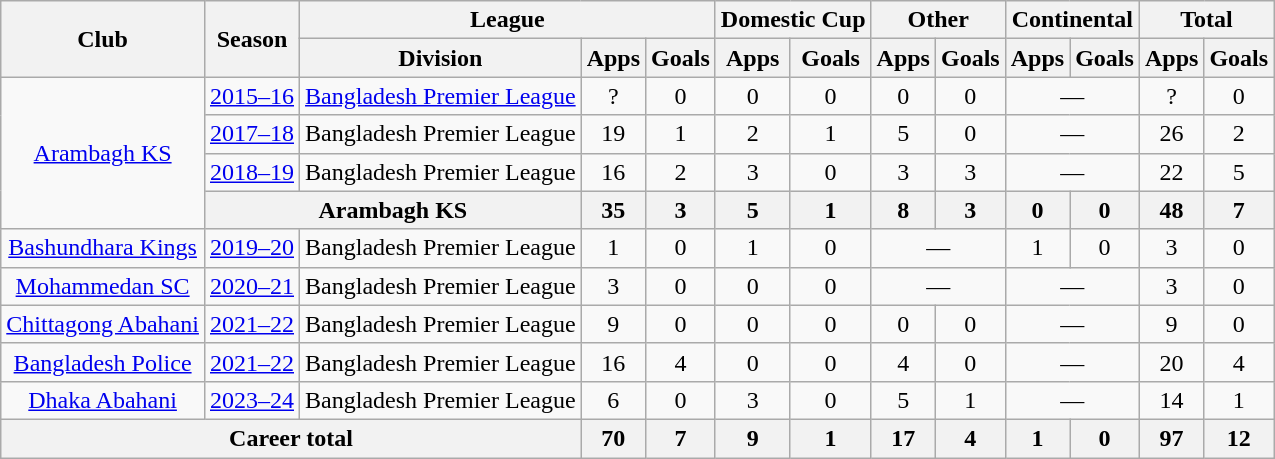<table class="wikitable" style="text-align:center">
<tr>
<th rowspan="2">Club</th>
<th rowspan="2">Season</th>
<th colspan="3">League</th>
<th colspan="2">Domestic Cup</th>
<th colspan="2">Other</th>
<th colspan="2">Continental</th>
<th colspan="2">Total</th>
</tr>
<tr>
<th>Division</th>
<th>Apps</th>
<th>Goals</th>
<th>Apps</th>
<th>Goals</th>
<th>Apps</th>
<th>Goals</th>
<th>Apps</th>
<th>Goals</th>
<th>Apps</th>
<th>Goals</th>
</tr>
<tr>
<td rowspan=4><a href='#'>Arambagh KS</a></td>
<td><a href='#'>2015–16</a></td>
<td><a href='#'>Bangladesh Premier League</a></td>
<td>?</td>
<td>0</td>
<td>0</td>
<td>0</td>
<td>0</td>
<td>0</td>
<td colspan="2">—</td>
<td>?</td>
<td>0</td>
</tr>
<tr>
<td><a href='#'>2017–18</a></td>
<td>Bangladesh Premier League</td>
<td>19</td>
<td>1</td>
<td>2</td>
<td>1</td>
<td>5</td>
<td>0</td>
<td colspan="2">—</td>
<td>26</td>
<td>2</td>
</tr>
<tr>
<td><a href='#'>2018–19</a></td>
<td>Bangladesh Premier League</td>
<td>16</td>
<td>2</td>
<td>3</td>
<td>0</td>
<td>3</td>
<td>3</td>
<td colspan="2">—</td>
<td>22</td>
<td>5</td>
</tr>
<tr>
<th colspan="2">Arambagh KS</th>
<th>35</th>
<th>3</th>
<th>5</th>
<th>1</th>
<th>8</th>
<th>3</th>
<th>0</th>
<th>0</th>
<th>48</th>
<th>7</th>
</tr>
<tr>
<td><a href='#'>Bashundhara Kings</a></td>
<td><a href='#'>2019–20</a></td>
<td>Bangladesh Premier League</td>
<td>1</td>
<td>0</td>
<td>1</td>
<td>0</td>
<td colspan="2">—</td>
<td>1</td>
<td>0</td>
<td>3</td>
<td>0</td>
</tr>
<tr>
<td><a href='#'>Mohammedan SC</a></td>
<td><a href='#'>2020–21</a></td>
<td>Bangladesh Premier League</td>
<td>3</td>
<td>0</td>
<td>0</td>
<td>0</td>
<td colspan="2">—</td>
<td colspan="2">—</td>
<td>3</td>
<td>0</td>
</tr>
<tr>
<td><a href='#'>Chittagong Abahani</a></td>
<td><a href='#'>2021–22</a></td>
<td>Bangladesh Premier League</td>
<td>9</td>
<td>0</td>
<td>0</td>
<td>0</td>
<td>0</td>
<td>0</td>
<td colspan="2">—</td>
<td>9</td>
<td>0</td>
</tr>
<tr>
<td><a href='#'>Bangladesh Police</a></td>
<td><a href='#'>2021–22</a></td>
<td>Bangladesh Premier League</td>
<td>16</td>
<td>4</td>
<td>0</td>
<td>0</td>
<td>4</td>
<td>0</td>
<td colspan="2">—</td>
<td>20</td>
<td>4</td>
</tr>
<tr>
<td><a href='#'>Dhaka Abahani</a></td>
<td><a href='#'>2023–24</a></td>
<td>Bangladesh Premier League</td>
<td>6</td>
<td>0</td>
<td>3</td>
<td>0</td>
<td>5</td>
<td>1</td>
<td colspan="2">—</td>
<td>14</td>
<td>1</td>
</tr>
<tr>
<th colspan="3">Career total</th>
<th>70</th>
<th>7</th>
<th>9</th>
<th>1</th>
<th>17</th>
<th>4</th>
<th>1</th>
<th>0</th>
<th>97</th>
<th>12</th>
</tr>
</table>
